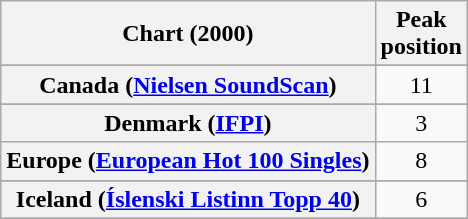<table class="wikitable sortable plainrowheaders" style="text-align:center">
<tr>
<th>Chart (2000)</th>
<th>Peak<br>position</th>
</tr>
<tr>
</tr>
<tr>
</tr>
<tr>
</tr>
<tr>
<th scope="row">Canada (<a href='#'>Nielsen SoundScan</a>)</th>
<td>11</td>
</tr>
<tr>
</tr>
<tr>
<th scope="row">Denmark (<a href='#'>IFPI</a>)</th>
<td>3</td>
</tr>
<tr>
<th scope="row">Europe (<a href='#'>European Hot 100 Singles</a>)</th>
<td>8</td>
</tr>
<tr>
</tr>
<tr>
</tr>
<tr>
<th scope="row">Iceland (<a href='#'>Íslenski Listinn Topp 40</a>)</th>
<td>6</td>
</tr>
<tr>
</tr>
<tr>
</tr>
<tr>
</tr>
<tr>
</tr>
<tr>
</tr>
<tr>
</tr>
<tr>
</tr>
<tr>
</tr>
<tr>
</tr>
<tr>
</tr>
<tr>
</tr>
<tr>
</tr>
<tr>
</tr>
<tr>
</tr>
<tr>
</tr>
<tr>
</tr>
<tr>
</tr>
<tr>
</tr>
</table>
